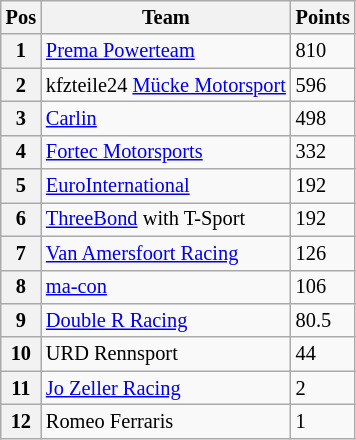<table class="wikitable" style="font-size: 85%">
<tr>
<th>Pos</th>
<th>Team</th>
<th>Points</th>
</tr>
<tr>
<th>1</th>
<td> <a href='#'>Prema Powerteam</a></td>
<td>810</td>
</tr>
<tr>
<th>2</th>
<td> kfzteile24 <a href='#'>Mücke Motorsport</a></td>
<td>596</td>
</tr>
<tr>
<th>3</th>
<td> <a href='#'>Carlin</a></td>
<td>498</td>
</tr>
<tr>
<th>4</th>
<td> <a href='#'>Fortec Motorsports</a></td>
<td>332</td>
</tr>
<tr>
<th>5</th>
<td> <a href='#'>EuroInternational</a></td>
<td>192</td>
</tr>
<tr>
<th>6</th>
<td> <a href='#'>ThreeBond</a> with T-Sport</td>
<td>192</td>
</tr>
<tr>
<th>7</th>
<td> <a href='#'>Van Amersfoort Racing</a></td>
<td>126</td>
</tr>
<tr>
<th>8</th>
<td> <a href='#'>ma-con</a></td>
<td>106</td>
</tr>
<tr>
<th>9</th>
<td> <a href='#'>Double R Racing</a></td>
<td>80.5</td>
</tr>
<tr>
<th>10</th>
<td> URD Rennsport</td>
<td>44</td>
</tr>
<tr>
<th>11</th>
<td> <a href='#'>Jo Zeller Racing</a></td>
<td>2</td>
</tr>
<tr>
<th>12</th>
<td> Romeo Ferraris</td>
<td>1</td>
</tr>
</table>
